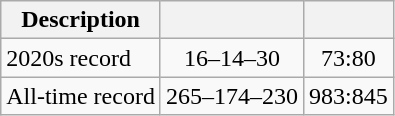<table class="wikitable">
<tr>
<th>Description</th>
<th></th>
<th></th>
</tr>
<tr>
<td>2020s record</td>
<td align="center">16–14–30</td>
<td align="center">73:80</td>
</tr>
<tr>
<td>All-time record</td>
<td align="center">265–174–230</td>
<td align="center">983:845</td>
</tr>
</table>
